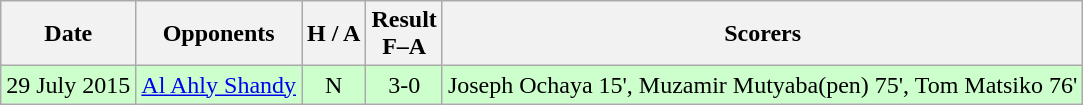<table class="wikitable" style="text-align:center">
<tr>
<th>Date</th>
<th>Opponents</th>
<th>H / A</th>
<th>Result<br>F–A</th>
<th>Scorers</th>
</tr>
<tr bgcolor="#ccffcc">
<td>29 July 2015</td>
<td><a href='#'>Al Ahly Shandy</a> </td>
<td>N</td>
<td>3-0</td>
<td>Joseph Ochaya 15', Muzamir Mutyaba(pen) 75', Tom Matsiko 76'</td>
</tr>
</table>
